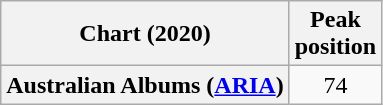<table class="wikitable plainrowheaders" style="text-align:center">
<tr>
<th scope="col">Chart (2020)</th>
<th scope="col">Peak<br>position</th>
</tr>
<tr>
<th scope="row">Australian Albums (<a href='#'>ARIA</a>)</th>
<td>74</td>
</tr>
</table>
